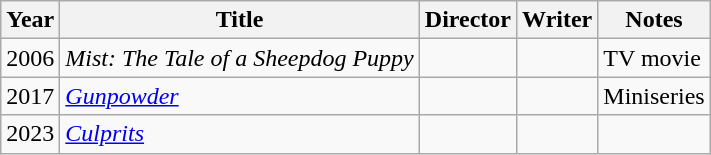<table class="wikitable">
<tr>
<th scope="col">Year</th>
<th scope="col">Title</th>
<th scope="col">Director</th>
<th scope="col">Writer</th>
<th scope="col">Notes</th>
</tr>
<tr>
<td>2006</td>
<td scope="row"><em>Mist: The Tale of a Sheepdog Puppy</em></td>
<td></td>
<td></td>
<td>TV movie</td>
</tr>
<tr>
<td>2017</td>
<td scope="row"><em><a href='#'>Gunpowder</a></em></td>
<td></td>
<td></td>
<td>Miniseries</td>
</tr>
<tr>
<td>2023</td>
<td scope="row"><em><a href='#'>Culprits</a></em></td>
<td></td>
<td></td>
<td></td>
</tr>
</table>
